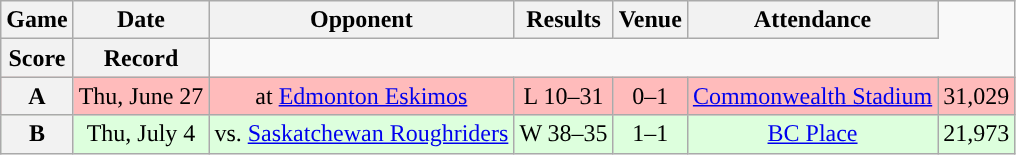<table class="wikitable" style="text-align:center">
<tr>
<th>Game</th>
<th>Date</th>
<th>Opponent</th>
<th>Results</th>
<th>Venue</th>
<th>Attendance</th>
</tr>
<tr>
<th>Score</th>
<th>Record</th>
</tr>
<tr style="background:#ffbbbb">
<th>A</th>
<td>Thu, June 27</td>
<td>at <a href='#'>Edmonton Eskimos</a></td>
<td>L 10–31</td>
<td>0–1</td>
<td><a href='#'>Commonwealth Stadium</a></td>
<td>31,029</td>
</tr>
<tr style="background:#ddffdd">
<th>B</th>
<td>Thu, July 4</td>
<td>vs. <a href='#'>Saskatchewan Roughriders</a></td>
<td>W 38–35</td>
<td>1–1</td>
<td><a href='#'>BC Place</a></td>
<td>21,973</td>
</tr>
</table>
